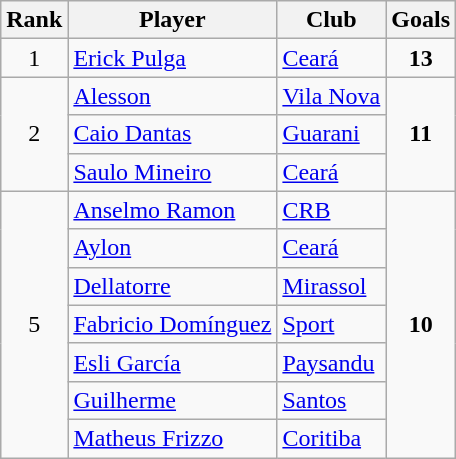<table class=wikitable style="text-align:left">
<tr>
<th>Rank</th>
<th>Player</th>
<th>Club</th>
<th>Goals</th>
</tr>
<tr>
<td style="text-align:center">1</td>
<td> <a href='#'>Erick Pulga</a></td>
<td><a href='#'>Ceará</a></td>
<td style="text-align:center"><strong>13</strong></td>
</tr>
<tr>
<td style="text-align:center" rowspan=3>2</td>
<td> <a href='#'>Alesson</a></td>
<td><a href='#'>Vila Nova</a></td>
<td style="text-align:center" rowspan=3><strong>11</strong></td>
</tr>
<tr>
<td> <a href='#'>Caio Dantas</a></td>
<td><a href='#'>Guarani</a></td>
</tr>
<tr>
<td> <a href='#'>Saulo Mineiro</a></td>
<td><a href='#'>Ceará</a></td>
</tr>
<tr>
<td style="text-align:center" rowspan=7>5</td>
<td> <a href='#'>Anselmo Ramon</a></td>
<td><a href='#'>CRB</a></td>
<td style="text-align:center" rowspan=7><strong>10</strong></td>
</tr>
<tr>
<td> <a href='#'>Aylon</a></td>
<td><a href='#'>Ceará</a></td>
</tr>
<tr>
<td> <a href='#'>Dellatorre</a></td>
<td><a href='#'>Mirassol</a></td>
</tr>
<tr>
<td> <a href='#'>Fabricio Domínguez</a></td>
<td><a href='#'>Sport</a></td>
</tr>
<tr>
<td> <a href='#'>Esli García</a></td>
<td><a href='#'>Paysandu</a></td>
</tr>
<tr>
<td> <a href='#'>Guilherme</a></td>
<td><a href='#'>Santos</a></td>
</tr>
<tr>
<td> <a href='#'>Matheus Frizzo</a></td>
<td><a href='#'>Coritiba</a></td>
</tr>
</table>
